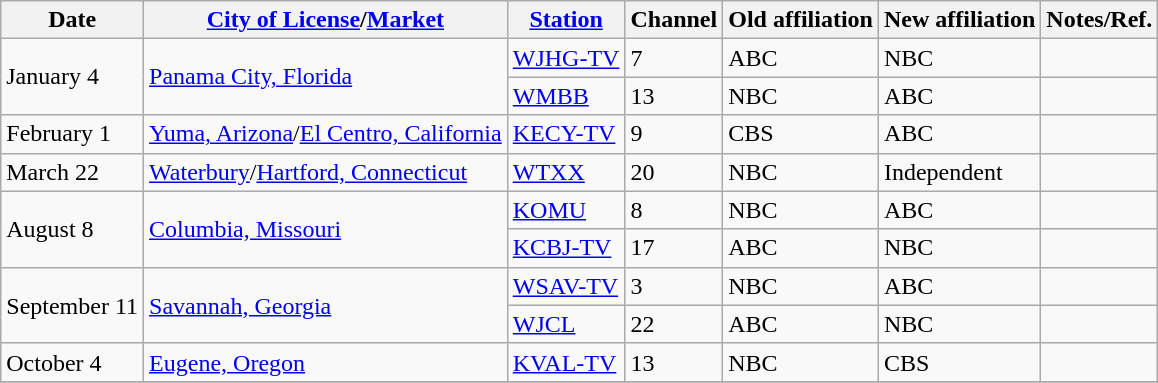<table class="wikitable sortable">
<tr>
<th>Date</th>
<th><a href='#'>City of License</a>/<a href='#'>Market</a></th>
<th><a href='#'>Station</a></th>
<th>Channel</th>
<th>Old affiliation</th>
<th>New affiliation</th>
<th>Notes/Ref.</th>
</tr>
<tr>
<td rowspan=2>January 4</td>
<td rowspan=2><a href='#'>Panama City, Florida</a></td>
<td><a href='#'>WJHG-TV</a></td>
<td>7</td>
<td>ABC</td>
<td>NBC</td>
<td></td>
</tr>
<tr>
<td><a href='#'>WMBB</a></td>
<td>13</td>
<td>NBC</td>
<td>ABC</td>
<td></td>
</tr>
<tr>
<td>February 1</td>
<td><a href='#'>Yuma, Arizona</a>/<a href='#'>El Centro, California</a></td>
<td><a href='#'>KECY-TV</a></td>
<td>9</td>
<td>CBS</td>
<td>ABC</td>
<td></td>
</tr>
<tr>
<td>March 22</td>
<td><a href='#'>Waterbury</a>/<a href='#'>Hartford, Connecticut</a></td>
<td><a href='#'>WTXX</a></td>
<td>20</td>
<td>NBC</td>
<td>Independent</td>
<td></td>
</tr>
<tr>
<td rowspan="2">August 8</td>
<td rowspan="2"><a href='#'>Columbia, Missouri</a></td>
<td><a href='#'>KOMU</a></td>
<td>8</td>
<td>NBC</td>
<td>ABC</td>
<td></td>
</tr>
<tr>
<td><a href='#'>KCBJ-TV</a></td>
<td>17</td>
<td>ABC</td>
<td>NBC</td>
<td></td>
</tr>
<tr>
<td rowspan="2">September 11</td>
<td rowspan="2"><a href='#'>Savannah, Georgia</a></td>
<td><a href='#'>WSAV-TV</a></td>
<td>3</td>
<td>NBC</td>
<td>ABC</td>
<td></td>
</tr>
<tr>
<td><a href='#'>WJCL</a></td>
<td>22</td>
<td>ABC</td>
<td>NBC</td>
<td></td>
</tr>
<tr>
<td>October 4</td>
<td><a href='#'>Eugene, Oregon</a></td>
<td><a href='#'>KVAL-TV</a></td>
<td>13</td>
<td>NBC</td>
<td>CBS</td>
<td></td>
</tr>
<tr>
</tr>
</table>
